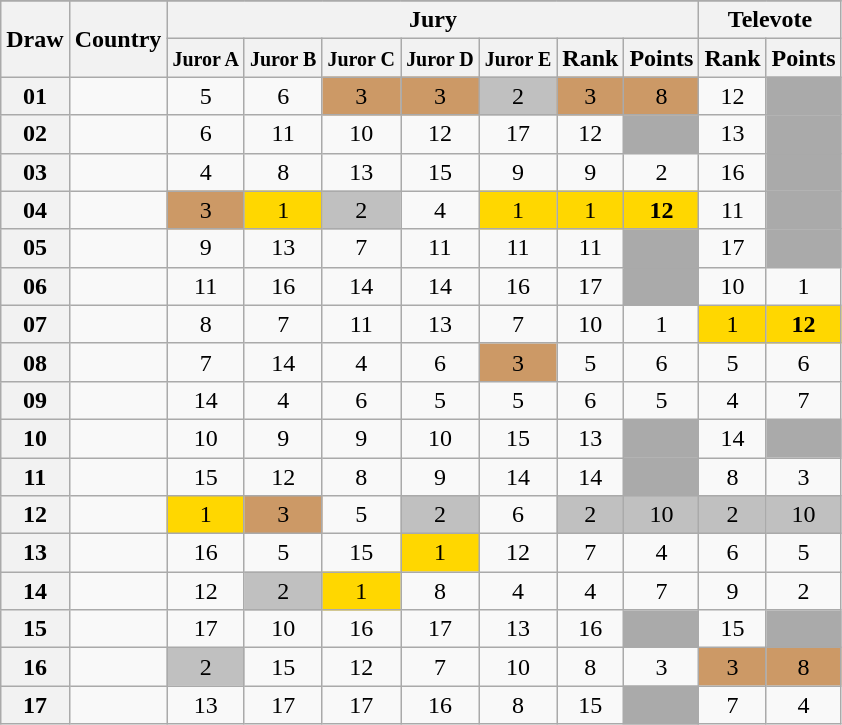<table class="sortable wikitable collapsible plainrowheaders" style="text-align:center;">
<tr>
</tr>
<tr>
<th scope="col" rowspan="2">Draw</th>
<th scope="col" rowspan="2">Country</th>
<th scope="col" colspan="7">Jury</th>
<th scope="col" colspan="2">Televote</th>
</tr>
<tr>
<th scope="col"><small>Juror A</small></th>
<th scope="col"><small>Juror B</small></th>
<th scope="col"><small>Juror C</small></th>
<th scope="col"><small>Juror D</small></th>
<th scope="col"><small>Juror E</small></th>
<th scope="col">Rank</th>
<th scope="col">Points</th>
<th scope="col">Rank</th>
<th scope="col">Points</th>
</tr>
<tr>
<th scope="row" style="text-align:center;">01</th>
<td style="text-align:left;"></td>
<td>5</td>
<td>6</td>
<td style="background:#CC9966;">3</td>
<td style="background:#CC9966;">3</td>
<td style="background:silver;">2</td>
<td style="background:#CC9966;">3</td>
<td style="background:#CC9966;">8</td>
<td>12</td>
<td style="background:#AAAAAA;"></td>
</tr>
<tr>
<th scope="row" style="text-align:center;">02</th>
<td style="text-align:left;"></td>
<td>6</td>
<td>11</td>
<td>10</td>
<td>12</td>
<td>17</td>
<td>12</td>
<td style="background:#AAAAAA;"></td>
<td>13</td>
<td style="background:#AAAAAA;"></td>
</tr>
<tr>
<th scope="row" style="text-align:center;">03</th>
<td style="text-align:left;"></td>
<td>4</td>
<td>8</td>
<td>13</td>
<td>15</td>
<td>9</td>
<td>9</td>
<td>2</td>
<td>16</td>
<td style="background:#AAAAAA;"></td>
</tr>
<tr>
<th scope="row" style="text-align:center;">04</th>
<td style="text-align:left;"></td>
<td style="background:#CC9966;">3</td>
<td style="background:gold;">1</td>
<td style="background:silver;">2</td>
<td>4</td>
<td style="background:gold;">1</td>
<td style="background:gold;">1</td>
<td style="background:gold;"><strong>12</strong></td>
<td>11</td>
<td style="background:#AAAAAA;"></td>
</tr>
<tr>
<th scope="row" style="text-align:center;">05</th>
<td style="text-align:left;"></td>
<td>9</td>
<td>13</td>
<td>7</td>
<td>11</td>
<td>11</td>
<td>11</td>
<td style="background:#AAAAAA;"></td>
<td>17</td>
<td style="background:#AAAAAA;"></td>
</tr>
<tr>
<th scope="row" style="text-align:center;">06</th>
<td style="text-align:left;"></td>
<td>11</td>
<td>16</td>
<td>14</td>
<td>14</td>
<td>16</td>
<td>17</td>
<td style="background:#AAAAAA;"></td>
<td>10</td>
<td>1</td>
</tr>
<tr>
<th scope="row" style="text-align:center;">07</th>
<td style="text-align:left;"></td>
<td>8</td>
<td>7</td>
<td>11</td>
<td>13</td>
<td>7</td>
<td>10</td>
<td>1</td>
<td style="background:gold;">1</td>
<td style="background:gold;"><strong>12</strong></td>
</tr>
<tr>
<th scope="row" style="text-align:center;">08</th>
<td style="text-align:left;"></td>
<td>7</td>
<td>14</td>
<td>4</td>
<td>6</td>
<td style="background:#CC9966;">3</td>
<td>5</td>
<td>6</td>
<td>5</td>
<td>6</td>
</tr>
<tr>
<th scope="row" style="text-align:center;">09</th>
<td style="text-align:left;"></td>
<td>14</td>
<td>4</td>
<td>6</td>
<td>5</td>
<td>5</td>
<td>6</td>
<td>5</td>
<td>4</td>
<td>7</td>
</tr>
<tr>
<th scope="row" style="text-align:center;">10</th>
<td style="text-align:left;"></td>
<td>10</td>
<td>9</td>
<td>9</td>
<td>10</td>
<td>15</td>
<td>13</td>
<td style="background:#AAAAAA;"></td>
<td>14</td>
<td style="background:#AAAAAA;"></td>
</tr>
<tr>
<th scope="row" style="text-align:center;">11</th>
<td style="text-align:left;"></td>
<td>15</td>
<td>12</td>
<td>8</td>
<td>9</td>
<td>14</td>
<td>14</td>
<td style="background:#AAAAAA;"></td>
<td>8</td>
<td>3</td>
</tr>
<tr>
<th scope="row" style="text-align:center;">12</th>
<td style="text-align:left;"></td>
<td style="background:gold;">1</td>
<td style="background:#CC9966;">3</td>
<td>5</td>
<td style="background:silver;">2</td>
<td>6</td>
<td style="background:silver;">2</td>
<td style="background:silver;">10</td>
<td style="background:silver;">2</td>
<td style="background:silver;">10</td>
</tr>
<tr>
<th scope="row" style="text-align:center;">13</th>
<td style="text-align:left;"></td>
<td>16</td>
<td>5</td>
<td>15</td>
<td style="background:gold;">1</td>
<td>12</td>
<td>7</td>
<td>4</td>
<td>6</td>
<td>5</td>
</tr>
<tr>
<th scope="row" style="text-align:center;">14</th>
<td style="text-align:left;"></td>
<td>12</td>
<td style="background:silver;">2</td>
<td style="background:gold;">1</td>
<td>8</td>
<td>4</td>
<td>4</td>
<td>7</td>
<td>9</td>
<td>2</td>
</tr>
<tr>
<th scope="row" style="text-align:center;">15</th>
<td style="text-align:left;"></td>
<td>17</td>
<td>10</td>
<td>16</td>
<td>17</td>
<td>13</td>
<td>16</td>
<td style="background:#AAAAAA;"></td>
<td>15</td>
<td style="background:#AAAAAA;"></td>
</tr>
<tr>
<th scope="row" style="text-align:center;">16</th>
<td style="text-align:left;"></td>
<td style="background:silver;">2</td>
<td>15</td>
<td>12</td>
<td>7</td>
<td>10</td>
<td>8</td>
<td>3</td>
<td style="background:#CC9966;">3</td>
<td style="background:#CC9966;">8</td>
</tr>
<tr>
<th scope="row" style="text-align:center;">17</th>
<td style="text-align:left;"></td>
<td>13</td>
<td>17</td>
<td>17</td>
<td>16</td>
<td>8</td>
<td>15</td>
<td style="background:#AAAAAA;"></td>
<td>7</td>
<td>4</td>
</tr>
</table>
